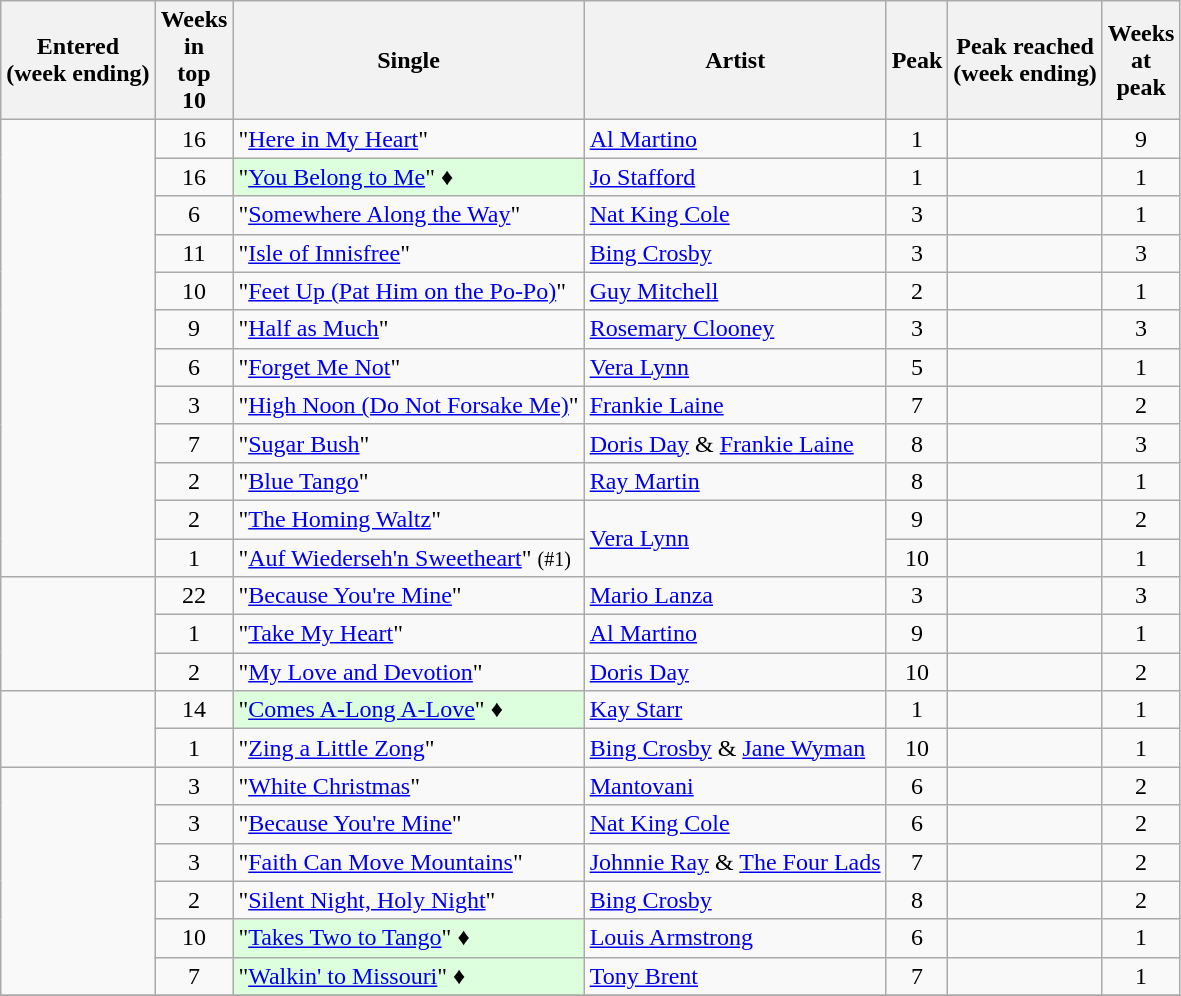<table class="wikitable sortable" style="text-align:center">
<tr>
<th>Entered<br>(week ending)</th>
<th>Weeks<br>in<br>top<br>10</th>
<th>Single</th>
<th>Artist</th>
<th>Peak</th>
<th>Peak reached<br>(week ending)</th>
<th>Weeks<br>at<br>peak</th>
</tr>
<tr>
<td rowspan="12"></td>
<td>16</td>
<td style="text-align:left;">"<a href='#'>Here in My Heart</a>" </td>
<td style="text-align:left;"><a href='#'>Al Martino</a></td>
<td>1</td>
<td></td>
<td>9</td>
</tr>
<tr>
<td>16</td>
<td style="text-align:left;" bgcolor=#DDFFDD>"<a href='#'>You Belong to Me</a>" ♦ </td>
<td style="text-align:left;"><a href='#'>Jo Stafford</a></td>
<td>1</td>
<td></td>
<td>1</td>
</tr>
<tr>
<td>6</td>
<td style="text-align:left;">"<a href='#'>Somewhere Along the Way</a>" </td>
<td style="text-align:left;"><a href='#'>Nat King Cole</a></td>
<td>3</td>
<td></td>
<td>1</td>
</tr>
<tr>
<td>11</td>
<td style="text-align:left;">"<a href='#'>Isle of Innisfree</a>"</td>
<td style="text-align:left;"><a href='#'>Bing Crosby</a></td>
<td>3</td>
<td></td>
<td>3</td>
</tr>
<tr>
<td>10</td>
<td style="text-align:left;">"<a href='#'>Feet Up (Pat Him on the Po-Po)</a>"</td>
<td style="text-align:left;"><a href='#'>Guy Mitchell</a></td>
<td>2</td>
<td></td>
<td>1</td>
</tr>
<tr>
<td>9</td>
<td style="text-align:left;">"<a href='#'>Half as Much</a>"</td>
<td style="text-align:left;"><a href='#'>Rosemary Clooney</a></td>
<td>3</td>
<td></td>
<td>3</td>
</tr>
<tr>
<td>6</td>
<td align="left">"<a href='#'>Forget Me Not</a>" </td>
<td align="left"><a href='#'>Vera Lynn</a></td>
<td>5</td>
<td></td>
<td>1</td>
</tr>
<tr>
<td>3</td>
<td align="left">"<a href='#'>High Noon (Do Not Forsake Me)</a>" </td>
<td align="left"><a href='#'>Frankie Laine</a></td>
<td>7</td>
<td></td>
<td>2</td>
</tr>
<tr>
<td>7</td>
<td style="text-align:left;">"<a href='#'>Sugar Bush</a>" </td>
<td style="text-align:left;"><a href='#'>Doris Day</a> & <a href='#'>Frankie Laine</a></td>
<td>8</td>
<td></td>
<td>3</td>
</tr>
<tr>
<td>2</td>
<td style="text-align:left;">"<a href='#'>Blue Tango</a>" </td>
<td style="text-align:left;"><a href='#'>Ray Martin</a></td>
<td>8</td>
<td></td>
<td>1</td>
</tr>
<tr>
<td>2</td>
<td style="text-align:left;">"<a href='#'>The Homing Waltz</a>" </td>
<td style="text-align:left;" rowspan="2"><a href='#'>Vera Lynn</a></td>
<td>9</td>
<td></td>
<td>2</td>
</tr>
<tr>
<td>1</td>
<td style="text-align:left;">"<a href='#'>Auf Wiederseh'n Sweetheart</a>" <small>(#1)</small></td>
<td>10</td>
<td></td>
<td>1</td>
</tr>
<tr>
<td rowspan="3"></td>
<td>22</td>
<td style="text-align:left;">"<a href='#'>Because You're Mine</a>"</td>
<td style="text-align:left;"><a href='#'>Mario Lanza</a></td>
<td>3</td>
<td></td>
<td>3</td>
</tr>
<tr>
<td>1</td>
<td style="text-align:left;">"<a href='#'>Take My Heart</a>"</td>
<td style="text-align:left;"><a href='#'>Al Martino</a></td>
<td>9</td>
<td></td>
<td>1</td>
</tr>
<tr>
<td>2</td>
<td style="text-align:left;">"<a href='#'>My Love and Devotion</a>"</td>
<td style="text-align:left;"><a href='#'>Doris Day</a></td>
<td>10</td>
<td></td>
<td>2</td>
</tr>
<tr>
<td rowspan="2"></td>
<td>14</td>
<td style="text-align:left;" bgcolor=#DDFFDD>"<a href='#'>Comes A-Long A-Love</a>" ♦ </td>
<td style="text-align:left;"><a href='#'>Kay Starr</a></td>
<td>1</td>
<td></td>
<td>1</td>
</tr>
<tr>
<td>1</td>
<td style="text-align:left;">"<a href='#'>Zing a Little Zong</a>"</td>
<td style="text-align:left;"><a href='#'>Bing Crosby</a> & <a href='#'>Jane Wyman</a></td>
<td>10</td>
<td></td>
<td>1</td>
</tr>
<tr>
<td rowspan="6"></td>
<td>3</td>
<td style="text-align:left;">"<a href='#'>White Christmas</a>"</td>
<td style="text-align:left;"><a href='#'>Mantovani</a></td>
<td>6</td>
<td></td>
<td>2</td>
</tr>
<tr>
<td>3</td>
<td style="text-align:left;">"<a href='#'>Because You're Mine</a>" </td>
<td style="text-align:left;"><a href='#'>Nat King Cole</a></td>
<td>6</td>
<td></td>
<td>2</td>
</tr>
<tr>
<td>3</td>
<td style="text-align:left;">"<a href='#'>Faith Can Move Mountains</a>" </td>
<td style="text-align:left;"><a href='#'>Johnnie Ray</a> & <a href='#'>The Four Lads</a></td>
<td>7</td>
<td></td>
<td>2</td>
</tr>
<tr>
<td>2</td>
<td style="text-align:left;">"<a href='#'>Silent Night, Holy Night</a>"</td>
<td style="text-align:left;"><a href='#'>Bing Crosby</a></td>
<td>8</td>
<td></td>
<td>2</td>
</tr>
<tr>
<td>10</td>
<td style="text-align:left;" bgcolor=#DDFFDD>"<a href='#'>Takes Two to Tango</a>" ♦</td>
<td style="text-align:left;"><a href='#'>Louis Armstrong</a></td>
<td>6</td>
<td></td>
<td>1</td>
</tr>
<tr>
<td>7</td>
<td style="text-align:left;" bgcolor=#DDFFDD>"<a href='#'>Walkin' to Missouri</a>" ♦ </td>
<td style="text-align:left;"><a href='#'>Tony Brent</a></td>
<td>7</td>
<td></td>
<td>1</td>
</tr>
<tr>
</tr>
</table>
